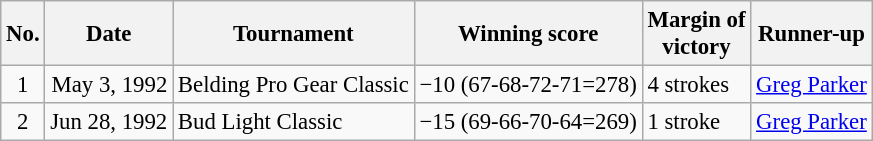<table class="wikitable" style="font-size:95%;">
<tr>
<th>No.</th>
<th>Date</th>
<th>Tournament</th>
<th>Winning score</th>
<th>Margin of<br>victory</th>
<th>Runner-up</th>
</tr>
<tr>
<td align=center>1</td>
<td align=right>May 3, 1992</td>
<td>Belding Pro Gear Classic</td>
<td>−10 (67-68-72-71=278)</td>
<td>4 strokes</td>
<td> <a href='#'>Greg Parker</a></td>
</tr>
<tr>
<td align=center>2</td>
<td align=right>Jun 28, 1992</td>
<td>Bud Light Classic</td>
<td>−15 (69-66-70-64=269)</td>
<td>1 stroke</td>
<td> <a href='#'>Greg Parker</a></td>
</tr>
</table>
